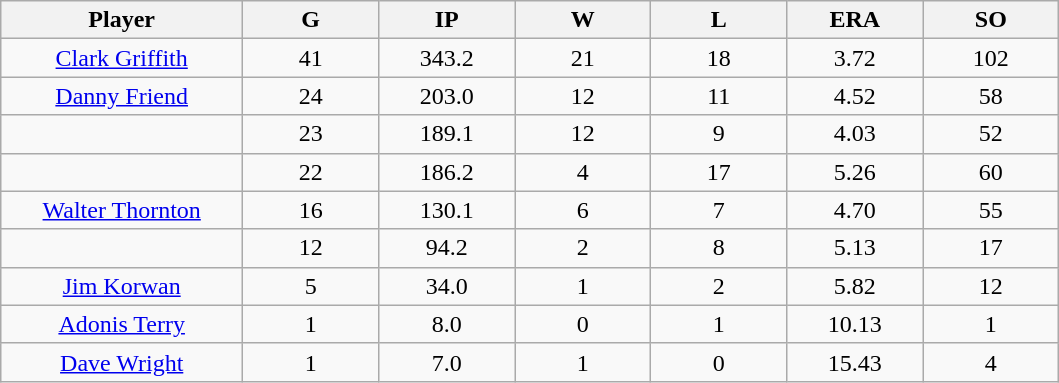<table class="wikitable sortable">
<tr>
<th bgcolor="#DDDDFF" width="16%">Player</th>
<th bgcolor="#DDDDFF" width="9%">G</th>
<th bgcolor="#DDDDFF" width="9%">IP</th>
<th bgcolor="#DDDDFF" width="9%">W</th>
<th bgcolor="#DDDDFF" width="9%">L</th>
<th bgcolor="#DDDDFF" width="9%">ERA</th>
<th bgcolor="#DDDDFF" width="9%">SO</th>
</tr>
<tr align="center">
<td><a href='#'>Clark Griffith</a></td>
<td>41</td>
<td>343.2</td>
<td>21</td>
<td>18</td>
<td>3.72</td>
<td>102</td>
</tr>
<tr align=center>
<td><a href='#'>Danny Friend</a></td>
<td>24</td>
<td>203.0</td>
<td>12</td>
<td>11</td>
<td>4.52</td>
<td>58</td>
</tr>
<tr align=center>
<td></td>
<td>23</td>
<td>189.1</td>
<td>12</td>
<td>9</td>
<td>4.03</td>
<td>52</td>
</tr>
<tr align="center">
<td></td>
<td>22</td>
<td>186.2</td>
<td>4</td>
<td>17</td>
<td>5.26</td>
<td>60</td>
</tr>
<tr align="center">
<td><a href='#'>Walter Thornton</a></td>
<td>16</td>
<td>130.1</td>
<td>6</td>
<td>7</td>
<td>4.70</td>
<td>55</td>
</tr>
<tr align=center>
<td></td>
<td>12</td>
<td>94.2</td>
<td>2</td>
<td>8</td>
<td>5.13</td>
<td>17</td>
</tr>
<tr align="center">
<td><a href='#'>Jim Korwan</a></td>
<td>5</td>
<td>34.0</td>
<td>1</td>
<td>2</td>
<td>5.82</td>
<td>12</td>
</tr>
<tr align=center>
<td><a href='#'>Adonis Terry</a></td>
<td>1</td>
<td>8.0</td>
<td>0</td>
<td>1</td>
<td>10.13</td>
<td>1</td>
</tr>
<tr align=center>
<td><a href='#'>Dave Wright</a></td>
<td>1</td>
<td>7.0</td>
<td>1</td>
<td>0</td>
<td>15.43</td>
<td>4</td>
</tr>
</table>
